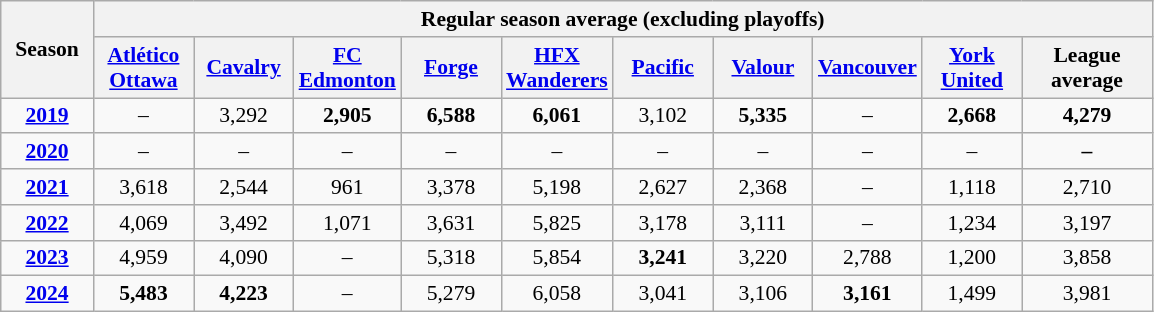<table class="wikitable sortable" style="text-align:center; font-size:90%">
<tr>
<th rowspan="2" style="width:55px; text-align:center;">Season</th>
<th colspan="10">Regular season average (excluding playoffs)</th>
</tr>
<tr>
<th width="60"><a href='#'>Atlético Ottawa</a></th>
<th width="60"><a href='#'>Cavalry</a></th>
<th width="60"><a href='#'>FC Edmonton</a></th>
<th width="60"><a href='#'>Forge</a></th>
<th width="60"><a href='#'>HFX Wanderers</a></th>
<th width="60"><a href='#'>Pacific</a></th>
<th width="60"><a href='#'>Valour</a></th>
<th width="60"><a href='#'>Vancouver</a></th>
<th width="60"><a href='#'>York United</a></th>
<th width="80">League average</th>
</tr>
<tr>
<td><strong><a href='#'>2019</a></strong></td>
<td>–</td>
<td>3,292</td>
<td><strong>2,905</strong></td>
<td><strong>6,588</strong></td>
<td><strong>6,061</strong></td>
<td>3,102</td>
<td><strong>5,335</strong></td>
<td>–</td>
<td><strong>2,668</strong></td>
<td><strong>4,279</strong></td>
</tr>
<tr>
<td><strong><a href='#'>2020</a></strong></td>
<td>–</td>
<td>–</td>
<td>–</td>
<td>–</td>
<td>–</td>
<td>–</td>
<td>–</td>
<td>–</td>
<td>–</td>
<td><strong>–</strong></td>
</tr>
<tr>
<td><strong><a href='#'>2021</a></strong></td>
<td>3,618</td>
<td>2,544</td>
<td>961</td>
<td>3,378</td>
<td>5,198</td>
<td>2,627</td>
<td>2,368</td>
<td>–</td>
<td>1,118</td>
<td>2,710</td>
</tr>
<tr>
<td><strong><a href='#'>2022</a></strong></td>
<td>4,069</td>
<td>3,492</td>
<td>1,071</td>
<td>3,631</td>
<td>5,825</td>
<td>3,178</td>
<td>3,111</td>
<td>–</td>
<td>1,234</td>
<td>3,197</td>
</tr>
<tr>
<td><a href='#'><strong>2023</strong></a></td>
<td>4,959</td>
<td>4,090</td>
<td>–</td>
<td>5,318</td>
<td>5,854</td>
<td><strong>3,241</strong></td>
<td>3,220</td>
<td>2,788</td>
<td>1,200</td>
<td>3,858</td>
</tr>
<tr>
<td><a href='#'><strong>2024</strong></a></td>
<td><strong>5,483</strong></td>
<td><strong>4,223</strong></td>
<td>–</td>
<td>5,279</td>
<td>6,058</td>
<td>3,041</td>
<td>3,106</td>
<td><strong>3,161</strong></td>
<td>1,499</td>
<td>3,981</td>
</tr>
</table>
